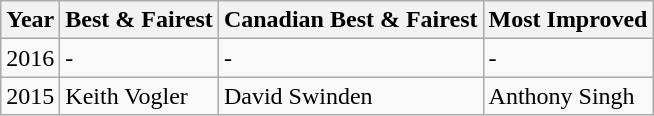<table class="wikitable">
<tr>
<th>Year</th>
<th>Best & Fairest</th>
<th>Canadian Best & Fairest</th>
<th>Most Improved</th>
</tr>
<tr>
<td>2016</td>
<td>-</td>
<td>-</td>
<td>-</td>
</tr>
<tr>
<td>2015</td>
<td>Keith Vogler</td>
<td>David Swinden</td>
<td>Anthony Singh</td>
</tr>
</table>
